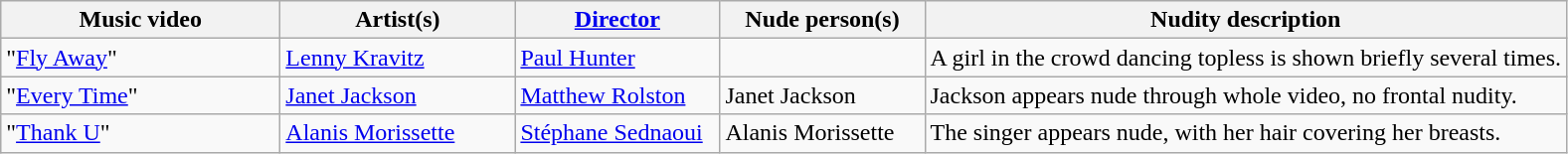<table class="wikitable">
<tr ">
<th style="width:180px;">Music video</th>
<th style="width:150px;">Artist(s)</th>
<th style="width:130px;"><a href='#'>Director</a></th>
<th style="width:130px;">Nude person(s)</th>
<th style=white-space:nowrap>Nudity description</th>
</tr>
<tr>
<td>"<a href='#'>Fly Away</a>"</td>
<td><a href='#'>Lenny Kravitz</a></td>
<td><a href='#'>Paul Hunter</a></td>
<td></td>
<td>A girl in the crowd dancing topless is shown briefly several times.</td>
</tr>
<tr>
<td>"<a href='#'>Every Time</a>"</td>
<td><a href='#'>Janet Jackson</a></td>
<td><a href='#'>Matthew Rolston</a></td>
<td>Janet Jackson</td>
<td>Jackson appears nude through whole video, no frontal nudity.</td>
</tr>
<tr>
<td>"<a href='#'>Thank U</a>"</td>
<td><a href='#'>Alanis Morissette</a></td>
<td><a href='#'>Stéphane Sednaoui</a></td>
<td>Alanis Morissette</td>
<td>The singer appears nude, with her hair covering her breasts.</td>
</tr>
</table>
